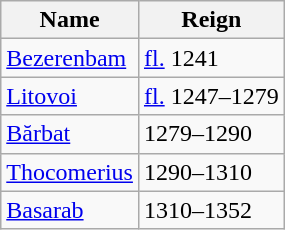<table class="wikitable">
<tr>
<th>Name</th>
<th>Reign</th>
</tr>
<tr>
<td><a href='#'>Bezerenbam</a></td>
<td><a href='#'>fl.</a> 1241</td>
</tr>
<tr>
<td><a href='#'>Litovoi</a></td>
<td><a href='#'>fl.</a> 1247–1279</td>
</tr>
<tr>
<td><a href='#'>Bărbat</a></td>
<td>1279–1290</td>
</tr>
<tr>
<td><a href='#'>Thocomerius</a></td>
<td>1290–1310</td>
</tr>
<tr>
<td><a href='#'>Basarab</a></td>
<td>1310–1352</td>
</tr>
</table>
